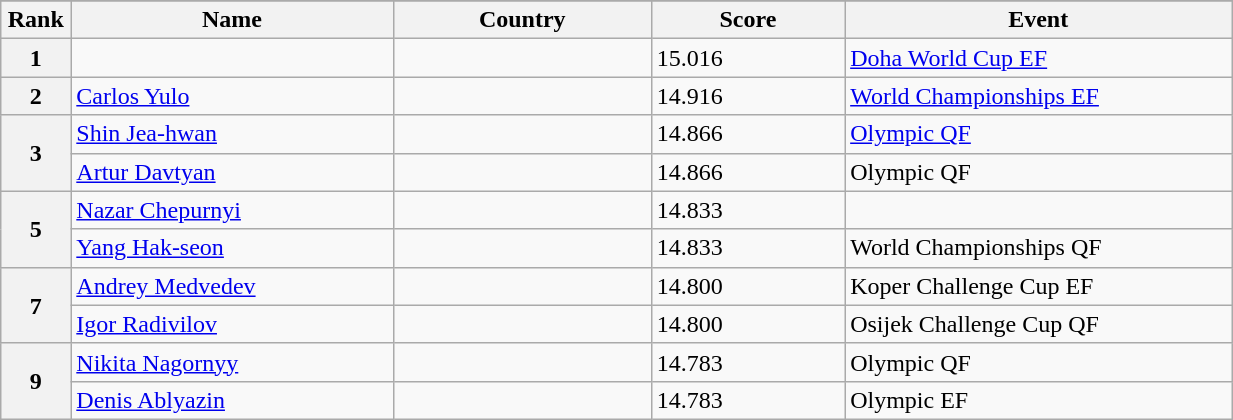<table class="wikitable sortable" style="width:65%;">
<tr>
</tr>
<tr>
<th style="text-align:center; width:5%;">Rank</th>
<th style="text-align:center; width:25%;">Name</th>
<th style="text-align:center; width:20%;">Country</th>
<th style="text-align:center; width:15%;">Score</th>
<th style="text-align:center; width:30%;">Event</th>
</tr>
<tr>
<th>1</th>
<td></td>
<td></td>
<td>15.016</td>
<td><a href='#'>Doha World Cup EF</a></td>
</tr>
<tr>
<th>2</th>
<td><a href='#'>Carlos Yulo</a></td>
<td></td>
<td>14.916</td>
<td><a href='#'>World Championships EF</a></td>
</tr>
<tr>
<th rowspan="2">3</th>
<td><a href='#'>Shin Jea-hwan</a></td>
<td></td>
<td>14.866</td>
<td><a href='#'>Olympic QF</a></td>
</tr>
<tr>
<td><a href='#'>Artur Davtyan</a></td>
<td></td>
<td>14.866</td>
<td>Olympic QF</td>
</tr>
<tr>
<th rowspan="2">5</th>
<td><a href='#'>Nazar Chepurnyi</a></td>
<td></td>
<td>14.833</td>
<td></td>
</tr>
<tr>
<td><a href='#'>Yang Hak-seon</a></td>
<td></td>
<td>14.833</td>
<td>World Championships QF</td>
</tr>
<tr>
<th rowspan="2">7</th>
<td><a href='#'>Andrey Medvedev</a></td>
<td></td>
<td>14.800</td>
<td>Koper Challenge Cup EF</td>
</tr>
<tr>
<td><a href='#'>Igor Radivilov</a></td>
<td></td>
<td>14.800</td>
<td>Osijek Challenge Cup QF</td>
</tr>
<tr>
<th rowspan="2">9</th>
<td><a href='#'>Nikita Nagornyy</a></td>
<td></td>
<td>14.783</td>
<td>Olympic QF</td>
</tr>
<tr>
<td><a href='#'>Denis Ablyazin</a></td>
<td></td>
<td>14.783</td>
<td>Olympic EF</td>
</tr>
</table>
